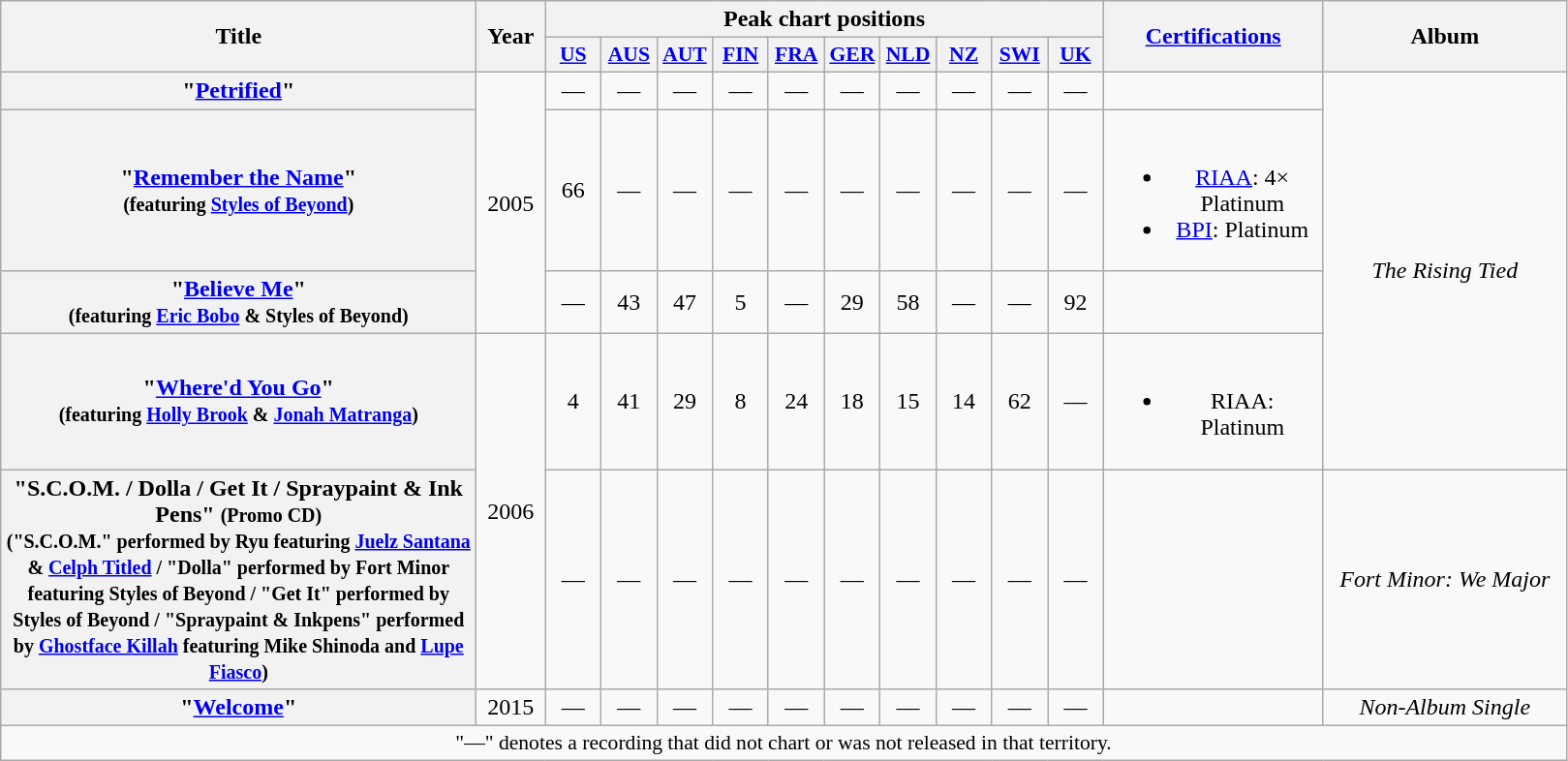<table class="wikitable plainrowheaders" style="text-align:center;">
<tr>
<th rowspan="2" scope="col" style="width:20em;">Title</th>
<th rowspan="2" scope="col" style="width:2.5em;">Year</th>
<th colspan="10" scope="col">Peak chart positions</th>
<th rowspan="2" scope="col" style="width:9em;"><a href='#'>Certifications</a></th>
<th rowspan="2" scope="col" style="width:10em;">Album</th>
</tr>
<tr>
<th style="width:2.2em;font-size:90%;"><a href='#'>US</a></th>
<th style="width:2.2em;font-size:90%;"><a href='#'>AUS</a></th>
<th style="width:2.2em;font-size:90%;"><a href='#'>AUT</a></th>
<th style="width:2.2em;font-size:90%;"><a href='#'>FIN</a></th>
<th style="width:2.2em;font-size:90%;"><a href='#'>FRA</a></th>
<th style="width:2.2em;font-size:90%;"><a href='#'>GER</a></th>
<th style="width:2.2em;font-size:90%;"><a href='#'>NLD</a></th>
<th style="width:2.2em;font-size:90%;"><a href='#'>NZ</a></th>
<th style="width:2.2em;font-size:90%;"><a href='#'>SWI</a></th>
<th style="width:2.2em;font-size:90%;"><a href='#'>UK</a></th>
</tr>
<tr>
<th scope="row">"<a href='#'>Petrified</a>"</th>
<td rowspan="3">2005</td>
<td>—</td>
<td>—</td>
<td>—</td>
<td>—</td>
<td>—</td>
<td>—</td>
<td>—</td>
<td>—</td>
<td>—</td>
<td>—</td>
<td></td>
<td rowspan="4"><em>The Rising Tied</em></td>
</tr>
<tr>
<th scope="row">"<a href='#'>Remember the Name</a>"<br><small>(featuring <a href='#'>Styles of Beyond</a>)</small></th>
<td>66</td>
<td>—</td>
<td>—</td>
<td>—</td>
<td>—</td>
<td>—</td>
<td>—</td>
<td>—</td>
<td>—</td>
<td>—</td>
<td><br><ul><li><a href='#'>RIAA</a>: 4× Platinum</li><li><a href='#'>BPI</a>: Platinum</li></ul></td>
</tr>
<tr>
<th scope="row">"<a href='#'>Believe Me</a>"<br><small>(featuring <a href='#'>Eric Bobo</a> & Styles of Beyond)</small></th>
<td>—</td>
<td>43</td>
<td>47</td>
<td>5</td>
<td>—</td>
<td>29</td>
<td>58</td>
<td>—</td>
<td>—</td>
<td>92</td>
<td></td>
</tr>
<tr>
<th scope="row">"<a href='#'>Where'd You Go</a>"<br><small>(featuring <a href='#'>Holly Brook</a> & <a href='#'>Jonah Matranga</a>)</small></th>
<td rowspan="2">2006</td>
<td>4</td>
<td>41</td>
<td>29</td>
<td>8</td>
<td>24</td>
<td>18</td>
<td>15</td>
<td>14</td>
<td>62</td>
<td>—</td>
<td><br><ul><li>RIAA: Platinum</li></ul></td>
</tr>
<tr>
<th scope="row">"S.C.O.M. / Dolla / Get It / Spraypaint & Ink Pens" <small>(Promo CD)</small><br><small>("S.C.O.M." performed by Ryu featuring <a href='#'>Juelz Santana</a> & <a href='#'>Celph Titled</a> / "Dolla" performed by Fort Minor featuring Styles of Beyond / "Get It" performed by Styles of Beyond / "Spraypaint & Inkpens" performed by <a href='#'>Ghostface Killah</a> featuring Mike Shinoda and <a href='#'>Lupe Fiasco</a>)</small></th>
<td>—</td>
<td>—</td>
<td>—</td>
<td>—</td>
<td>—</td>
<td>—</td>
<td>—</td>
<td>—</td>
<td>—</td>
<td>—</td>
<td></td>
<td><em>Fort Minor: We Major</em></td>
</tr>
<tr>
<th scope="row">"<a href='#'>Welcome</a>"</th>
<td>2015</td>
<td>—</td>
<td>—</td>
<td>—</td>
<td>—</td>
<td>—</td>
<td>—</td>
<td>—</td>
<td>—</td>
<td>—</td>
<td>—</td>
<td></td>
<td><em>Non-Album Single</em></td>
</tr>
<tr>
<td colspan="14" style="font-size:90%">"—" denotes a recording that did not chart or was not released in that territory.</td>
</tr>
</table>
